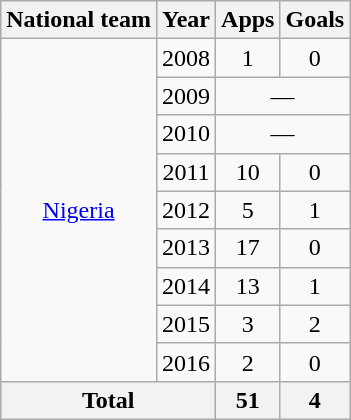<table class=wikitable style="text-align: center;">
<tr>
<th>National team</th>
<th>Year</th>
<th>Apps</th>
<th>Goals</th>
</tr>
<tr>
<td rowspan=9><a href='#'>Nigeria</a></td>
<td>2008</td>
<td>1</td>
<td>0</td>
</tr>
<tr>
<td>2009</td>
<td colspan=2>—</td>
</tr>
<tr>
<td>2010</td>
<td colspan=2>—</td>
</tr>
<tr>
<td>2011</td>
<td>10</td>
<td>0</td>
</tr>
<tr>
<td>2012</td>
<td>5</td>
<td>1</td>
</tr>
<tr>
<td>2013</td>
<td>17</td>
<td>0</td>
</tr>
<tr>
<td>2014</td>
<td>13</td>
<td>1</td>
</tr>
<tr>
<td>2015</td>
<td>3</td>
<td>2</td>
</tr>
<tr>
<td>2016</td>
<td>2</td>
<td>0</td>
</tr>
<tr>
<th colspan=2>Total</th>
<th>51</th>
<th>4</th>
</tr>
</table>
